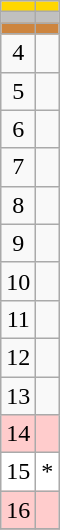<table class="wikitable">
<tr style="background:#ffd700;">
<td align=center></td>
<td></td>
</tr>
<tr style="background:#c0c0c0;">
<td align=center></td>
<td></td>
</tr>
<tr style="background:#CD853F;">
<td align=center></td>
<td></td>
</tr>
<tr>
<td align=center>4</td>
<td></td>
</tr>
<tr>
<td align=center>5</td>
<td></td>
</tr>
<tr>
<td align=center>6</td>
<td></td>
</tr>
<tr>
<td align=center>7</td>
<td></td>
</tr>
<tr>
<td align=center>8</td>
<td></td>
</tr>
<tr>
<td align=center>9</td>
<td></td>
</tr>
<tr>
<td align=center>10</td>
<td></td>
</tr>
<tr>
<td align=center>11</td>
<td></td>
</tr>
<tr>
<td align=center>12</td>
<td></td>
</tr>
<tr>
<td align=center>13</td>
<td></td>
</tr>
<tr style="background:#ffcccc;">
<td align=center>14</td>
<td></td>
</tr>
<tr style="background:#ffffff;">
<td align=center>15</td>
<td>*</td>
</tr>
<tr style="background:#ffcccc;">
<td align=center>16</td>
<td></td>
</tr>
<tr>
</tr>
</table>
